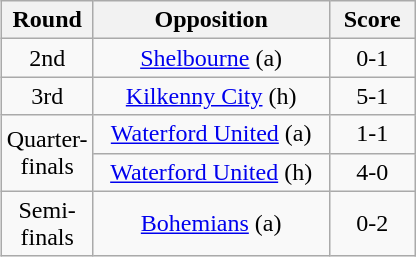<table class="wikitable" style="text-align:center;margin-left:1em;float:right">
<tr>
<th width="25">Round</th>
<th width="150">Opposition</th>
<th width="50">Score</th>
</tr>
<tr>
<td>2nd</td>
<td><a href='#'>Shelbourne</a> (a)</td>
<td>0-1</td>
</tr>
<tr>
<td>3rd</td>
<td><a href='#'>Kilkenny City</a> (h)</td>
<td>5-1</td>
</tr>
<tr>
<td rowspan="2">Quarter-finals</td>
<td><a href='#'>Waterford United</a> (a)</td>
<td>1-1</td>
</tr>
<tr>
<td><a href='#'>Waterford United</a> (h)</td>
<td>4-0</td>
</tr>
<tr>
<td>Semi-finals</td>
<td><a href='#'>Bohemians</a> (a)</td>
<td>0-2</td>
</tr>
</table>
